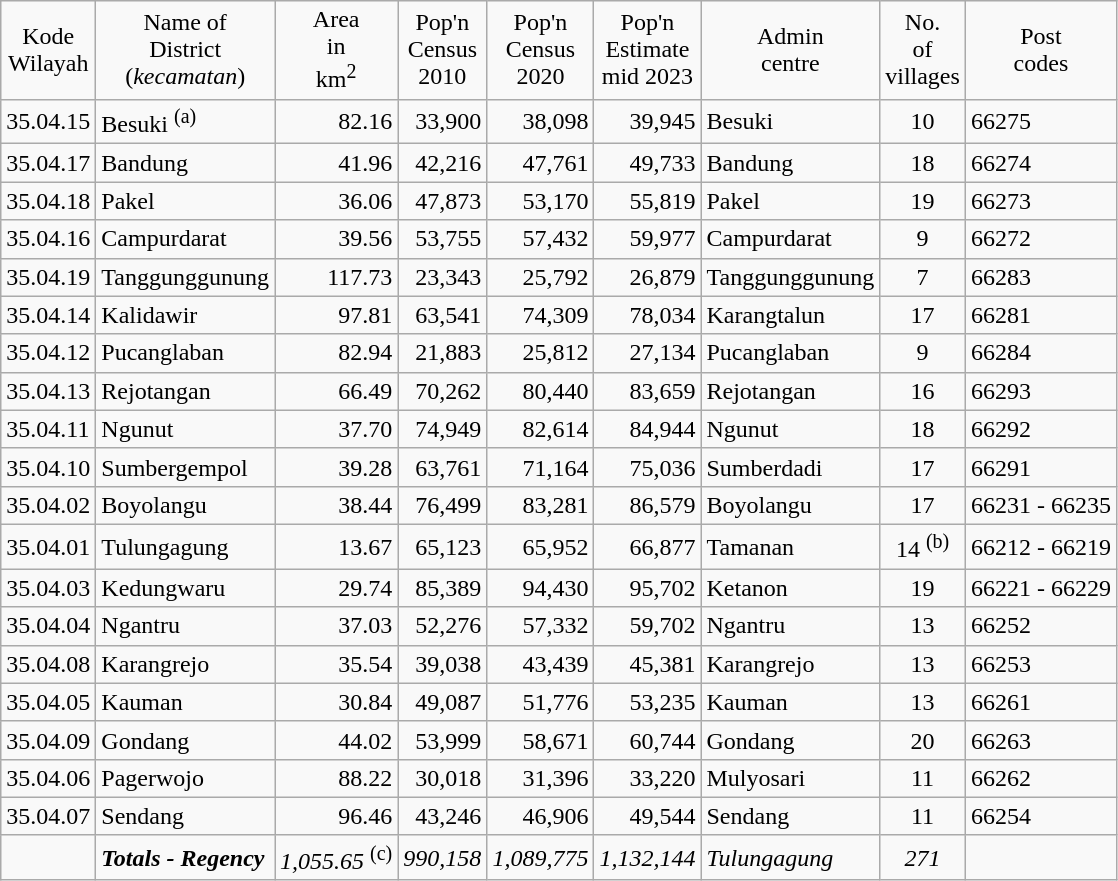<table class="sortable wikitable">
<tr>
<td align="center">Kode <br>Wilayah</td>
<td align="center">Name of<br>District<br>(<em>kecamatan</em>)</td>
<td align="center">Area <br> in<br> km<sup>2</sup></td>
<td align="center">Pop'n<br>Census<br>2010</td>
<td align="center">Pop'n<br>Census<br>2020</td>
<td align="center">Pop'n<br>Estimate<br>mid 2023</td>
<td align="center">Admin<br>centre</td>
<td align="center">No. <br>of<br>villages</td>
<td align="center">Post<br>codes</td>
</tr>
<tr>
<td>35.04.15</td>
<td>Besuki <sup>(a)</sup></td>
<td align="right">82.16</td>
<td align="right">33,900</td>
<td align="right">38,098</td>
<td align="right">39,945</td>
<td>Besuki</td>
<td align="center">10</td>
<td>66275</td>
</tr>
<tr>
<td>35.04.17</td>
<td>Bandung</td>
<td align="right">41.96</td>
<td align="right">42,216</td>
<td align="right">47,761</td>
<td align="right">49,733</td>
<td>Bandung</td>
<td align="center">18</td>
<td>66274</td>
</tr>
<tr>
<td>35.04.18</td>
<td>Pakel</td>
<td align="right">36.06</td>
<td align="right">47,873</td>
<td align="right">53,170</td>
<td align="right">55,819</td>
<td>Pakel</td>
<td align="center">19</td>
<td>66273</td>
</tr>
<tr>
<td>35.04.16</td>
<td>Campurdarat</td>
<td align="right">39.56</td>
<td align="right">53,755</td>
<td align="right">57,432</td>
<td align="right">59,977</td>
<td>Campurdarat</td>
<td align="center">9</td>
<td>66272</td>
</tr>
<tr>
<td>35.04.19</td>
<td>Tanggunggunung</td>
<td align="right">117.73</td>
<td align="right">23,343</td>
<td align="right">25,792</td>
<td align="right">26,879</td>
<td>Tanggunggunung</td>
<td align="center">7</td>
<td>66283</td>
</tr>
<tr>
<td>35.04.14</td>
<td>Kalidawir</td>
<td align="right">97.81</td>
<td align="right">63,541</td>
<td align="right">74,309</td>
<td align="right">78,034</td>
<td>Karangtalun</td>
<td align="center">17</td>
<td>66281</td>
</tr>
<tr>
<td>35.04.12</td>
<td>Pucanglaban</td>
<td align="right">82.94</td>
<td align="right">21,883</td>
<td align="right">25,812</td>
<td align="right">27,134</td>
<td>Pucanglaban</td>
<td align="center">9</td>
<td>66284</td>
</tr>
<tr>
<td>35.04.13</td>
<td>Rejotangan</td>
<td align="right">66.49</td>
<td align="right">70,262</td>
<td align="right">80,440</td>
<td align="right">83,659</td>
<td>Rejotangan</td>
<td align="center">16</td>
<td>66293</td>
</tr>
<tr>
<td>35.04.11</td>
<td>Ngunut</td>
<td align="right">37.70</td>
<td align="right">74,949</td>
<td align="right">82,614</td>
<td align="right">84,944</td>
<td>Ngunut</td>
<td align="center">18</td>
<td>66292</td>
</tr>
<tr>
<td>35.04.10</td>
<td>Sumbergempol</td>
<td align="right">39.28</td>
<td align="right">63,761</td>
<td align="right">71,164</td>
<td align="right">75,036</td>
<td>Sumberdadi</td>
<td align="center">17</td>
<td>66291</td>
</tr>
<tr>
<td>35.04.02</td>
<td>Boyolangu</td>
<td align="right">38.44</td>
<td align="right">76,499</td>
<td align="right">83,281</td>
<td align="right">86,579</td>
<td>Boyolangu</td>
<td align="center">17</td>
<td>66231 - 66235</td>
</tr>
<tr>
<td>35.04.01</td>
<td>Tulungagung</td>
<td align="right">13.67</td>
<td align="right">65,123</td>
<td align="right">65,952</td>
<td align="right">66,877</td>
<td>Tamanan</td>
<td align="center">14 <sup>(b)</sup></td>
<td>66212 - 66219</td>
</tr>
<tr>
<td>35.04.03</td>
<td>Kedungwaru</td>
<td align="right">29.74</td>
<td align="right">85,389</td>
<td align="right">94,430</td>
<td align="right">95,702</td>
<td>Ketanon</td>
<td align="center">19</td>
<td>66221 - 66229</td>
</tr>
<tr>
<td>35.04.04</td>
<td>Ngantru</td>
<td align="right">37.03</td>
<td align="right">52,276</td>
<td align="right">57,332</td>
<td align="right">59,702</td>
<td>Ngantru</td>
<td align="center">13</td>
<td>66252</td>
</tr>
<tr>
<td>35.04.08</td>
<td>Karangrejo</td>
<td align="right">35.54</td>
<td align="right">39,038</td>
<td align="right">43,439</td>
<td align="right">45,381</td>
<td>Karangrejo</td>
<td align="center">13</td>
<td>66253</td>
</tr>
<tr>
<td>35.04.05</td>
<td>Kauman</td>
<td align="right">30.84</td>
<td align="right">49,087</td>
<td align="right">51,776</td>
<td align="right">53,235</td>
<td>Kauman</td>
<td align="center">13</td>
<td>66261</td>
</tr>
<tr>
<td>35.04.09</td>
<td>Gondang</td>
<td align="right">44.02</td>
<td align="right">53,999</td>
<td align="right">58,671</td>
<td align="right">60,744</td>
<td>Gondang</td>
<td align="center">20</td>
<td>66263</td>
</tr>
<tr>
<td>35.04.06</td>
<td>Pagerwojo</td>
<td align="right">88.22</td>
<td align="right">30,018</td>
<td align="right">31,396</td>
<td align="right">33,220</td>
<td>Mulyosari</td>
<td align="center">11</td>
<td>66262</td>
</tr>
<tr>
<td>35.04.07</td>
<td>Sendang</td>
<td align="right">96.46</td>
<td align="right">43,246</td>
<td align="right">46,906</td>
<td align="right">49,544</td>
<td>Sendang</td>
<td align="center">11</td>
<td>66254</td>
</tr>
<tr>
<td></td>
<td><strong><em>Totals - Regency</em></strong></td>
<td align="right"><em>1,055.65</em> <sup>(c)</sup></td>
<td align="right"><em>990,158</em></td>
<td align="right"><em>1,089,775</em></td>
<td align="right"><em>1,132,144</em></td>
<td><em>Tulungagung</em></td>
<td align="center"><em>271</em></td>
<td></td>
</tr>
</table>
